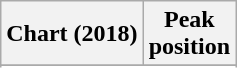<table class="wikitable sortable plainrowheaders" style="text-align:center">
<tr>
<th scope="col">Chart (2018)</th>
<th scope="col">Peak<br> position</th>
</tr>
<tr>
</tr>
<tr>
</tr>
<tr>
</tr>
</table>
